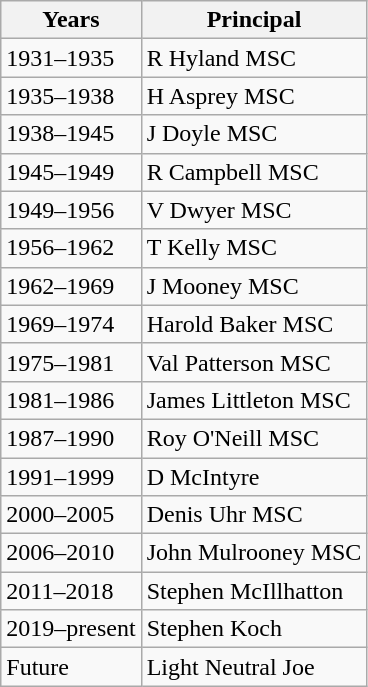<table class="wikitable">
<tr>
<th>Years</th>
<th>Principal</th>
</tr>
<tr>
<td>1931–1935</td>
<td>R Hyland MSC</td>
</tr>
<tr>
<td>1935–1938</td>
<td>H Asprey MSC</td>
</tr>
<tr>
<td>1938–1945</td>
<td>J Doyle MSC</td>
</tr>
<tr>
<td>1945–1949</td>
<td>R Campbell MSC</td>
</tr>
<tr>
<td>1949–1956</td>
<td>V Dwyer MSC</td>
</tr>
<tr>
<td>1956–1962</td>
<td>T Kelly MSC</td>
</tr>
<tr>
<td>1962–1969</td>
<td>J Mooney MSC</td>
</tr>
<tr>
<td>1969–1974</td>
<td>Harold Baker MSC</td>
</tr>
<tr>
<td>1975–1981</td>
<td>Val Patterson MSC</td>
</tr>
<tr>
<td>1981–1986</td>
<td>James Littleton MSC</td>
</tr>
<tr>
<td>1987–1990</td>
<td>Roy O'Neill MSC</td>
</tr>
<tr>
<td>1991–1999</td>
<td>D McIntyre</td>
</tr>
<tr>
<td>2000–2005</td>
<td>Denis Uhr MSC</td>
</tr>
<tr>
<td>2006–2010</td>
<td>John Mulrooney MSC</td>
</tr>
<tr>
<td>2011–2018</td>
<td>Stephen McIllhatton</td>
</tr>
<tr>
<td>2019–present</td>
<td>Stephen Koch</td>
</tr>
<tr>
<td>Future</td>
<td>Light Neutral Joe</td>
</tr>
</table>
